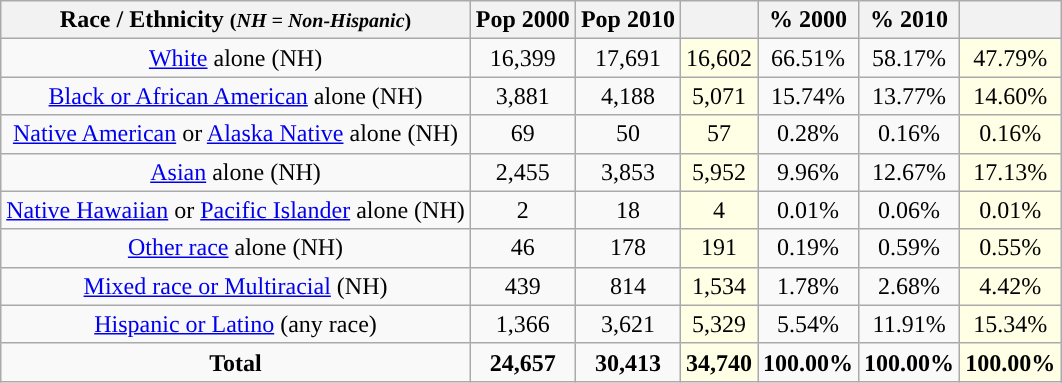<table class="wikitable" style="text-align:center;">
<tr>
<th>Race / Ethnicity <small>(<em>NH = Non-Hispanic</em>)</small></th>
<th>Pop 2000</th>
<th>Pop 2010</th>
<th></th>
<th>% 2000</th>
<th>% 2010</th>
<th></th>
</tr>
<tr>
<td><a href='#'>White</a> alone (NH)</td>
<td>16,399</td>
<td>17,691</td>
<td style='background: #ffffe6;'>16,602</td>
<td>66.51%</td>
<td>58.17%</td>
<td style='background: #ffffe6;'>47.79%</td>
</tr>
<tr>
<td><a href='#'>Black or African American</a> alone (NH)</td>
<td>3,881</td>
<td>4,188</td>
<td style='background: #ffffe6;'>5,071</td>
<td>15.74%</td>
<td>13.77%</td>
<td style='background: #ffffe6;'>14.60%</td>
</tr>
<tr>
<td><a href='#'>Native American</a> or <a href='#'>Alaska Native</a> alone (NH)</td>
<td>69</td>
<td>50</td>
<td style='background: #ffffe6;'>57</td>
<td>0.28%</td>
<td>0.16%</td>
<td style='background: #ffffe6;'>0.16%</td>
</tr>
<tr>
<td><a href='#'>Asian</a> alone (NH)</td>
<td>2,455</td>
<td>3,853</td>
<td style='background: #ffffe6;'>5,952</td>
<td>9.96%</td>
<td>12.67%</td>
<td style='background: #ffffe6;'>17.13%</td>
</tr>
<tr>
<td><a href='#'>Native Hawaiian</a> or <a href='#'>Pacific Islander</a> alone (NH)</td>
<td>2</td>
<td>18</td>
<td style='background: #ffffe6;'>4</td>
<td>0.01%</td>
<td>0.06%</td>
<td style='background: #ffffe6;'>0.01%</td>
</tr>
<tr>
<td><a href='#'>Other race</a> alone (NH)</td>
<td>46</td>
<td>178</td>
<td style='background: #ffffe6;'>191</td>
<td>0.19%</td>
<td>0.59%</td>
<td style='background: #ffffe6;'>0.55%</td>
</tr>
<tr>
<td><a href='#'>Mixed race or Multiracial</a> (NH)</td>
<td>439</td>
<td>814</td>
<td style='background: #ffffe6;'>1,534</td>
<td>1.78%</td>
<td>2.68%</td>
<td style='background: #ffffe6;'>4.42%</td>
</tr>
<tr>
<td><a href='#'>Hispanic or Latino</a> (any race)</td>
<td>1,366</td>
<td>3,621</td>
<td style='background: #ffffe6;'>5,329</td>
<td>5.54%</td>
<td>11.91%</td>
<td style='background: #ffffe6;'>15.34%</td>
</tr>
<tr>
<td><strong>Total</strong></td>
<td><strong>24,657</strong></td>
<td><strong>30,413</strong></td>
<td style='background: #ffffe6;'><strong>34,740</strong></td>
<td><strong>100.00%</strong></td>
<td><strong>100.00%</strong></td>
<td style='background: #ffffe6;'><strong>100.00%</strong></td>
</tr>
</table>
